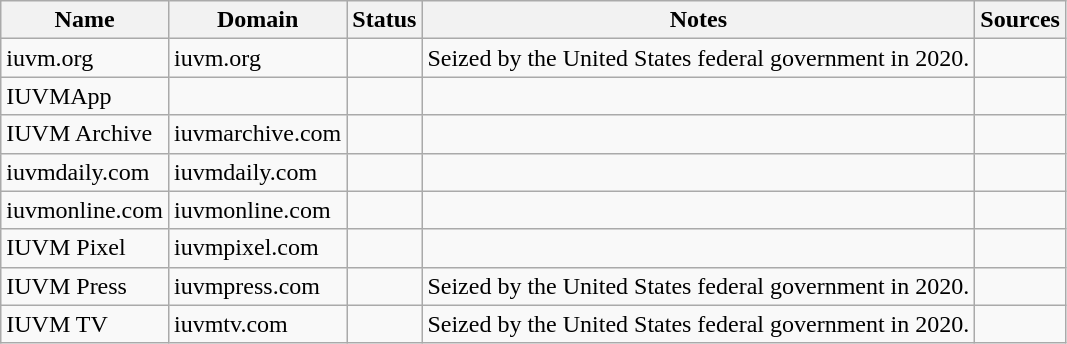<table class="wikitable sortable mw-collapsible">
<tr>
<th>Name</th>
<th>Domain</th>
<th>Status</th>
<th class="sortable">Notes</th>
<th class="unsortable">Sources</th>
</tr>
<tr>
<td>iuvm.org</td>
<td>iuvm.org</td>
<td></td>
<td>Seized by the United States federal government in 2020.</td>
<td></td>
</tr>
<tr>
<td>IUVMApp</td>
<td></td>
<td></td>
<td></td>
<td></td>
</tr>
<tr>
<td>IUVM Archive</td>
<td>iuvmarchive.com</td>
<td></td>
<td></td>
<td></td>
</tr>
<tr>
<td>iuvmdaily.com</td>
<td>iuvmdaily.com</td>
<td></td>
<td></td>
<td></td>
</tr>
<tr>
<td>iuvmonline.com</td>
<td>iuvmonline.com</td>
<td></td>
<td></td>
<td></td>
</tr>
<tr>
<td>IUVM Pixel</td>
<td>iuvmpixel.com</td>
<td></td>
<td></td>
<td></td>
</tr>
<tr>
<td>IUVM Press</td>
<td>iuvmpress.com</td>
<td></td>
<td>Seized by the United States federal government in 2020.</td>
<td></td>
</tr>
<tr>
<td>IUVM TV</td>
<td>iuvmtv.com</td>
<td></td>
<td>Seized by the United States federal government in 2020.</td>
<td></td>
</tr>
</table>
